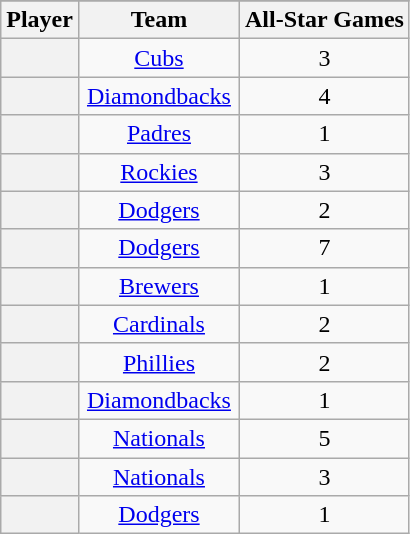<table class="wikitable sortable plainrowheaders" style="text-align:center;">
<tr>
</tr>
<tr>
<th scope="col">Player</th>
<th scope="col" style="width:100px;">Team</th>
<th scope="col">All-Star Games</th>
</tr>
<tr>
<th scope="row" style="text-align:center"></th>
<td><a href='#'>Cubs</a></td>
<td>3</td>
</tr>
<tr>
<th scope="row" style="text-align:center"></th>
<td><a href='#'>Diamondbacks</a></td>
<td>4</td>
</tr>
<tr>
<th scope="row" style="text-align:center"></th>
<td><a href='#'>Padres</a></td>
<td>1</td>
</tr>
<tr>
<th scope="row" style="text-align:center"></th>
<td><a href='#'>Rockies</a></td>
<td>3</td>
</tr>
<tr>
<th scope="row" style="text-align:center"></th>
<td><a href='#'>Dodgers</a></td>
<td>2</td>
</tr>
<tr>
<th scope="row" style="text-align:center"></th>
<td><a href='#'>Dodgers</a></td>
<td>7</td>
</tr>
<tr>
<th scope="row" style="text-align:center"></th>
<td><a href='#'>Brewers</a></td>
<td>1</td>
</tr>
<tr>
<th scope="row" style="text-align:center"></th>
<td><a href='#'>Cardinals</a></td>
<td>2</td>
</tr>
<tr>
<th scope="row" style="text-align:center"></th>
<td><a href='#'>Phillies</a></td>
<td>2</td>
</tr>
<tr>
<th scope="row" style="text-align:center"></th>
<td><a href='#'>Diamondbacks</a></td>
<td>1</td>
</tr>
<tr>
<th scope="row" style="text-align:center"></th>
<td><a href='#'>Nationals</a></td>
<td>5</td>
</tr>
<tr>
<th scope="row" style="text-align:center"></th>
<td><a href='#'>Nationals</a></td>
<td>3</td>
</tr>
<tr>
<th scope="row" style="text-align:center"></th>
<td><a href='#'>Dodgers</a></td>
<td>1</td>
</tr>
</table>
